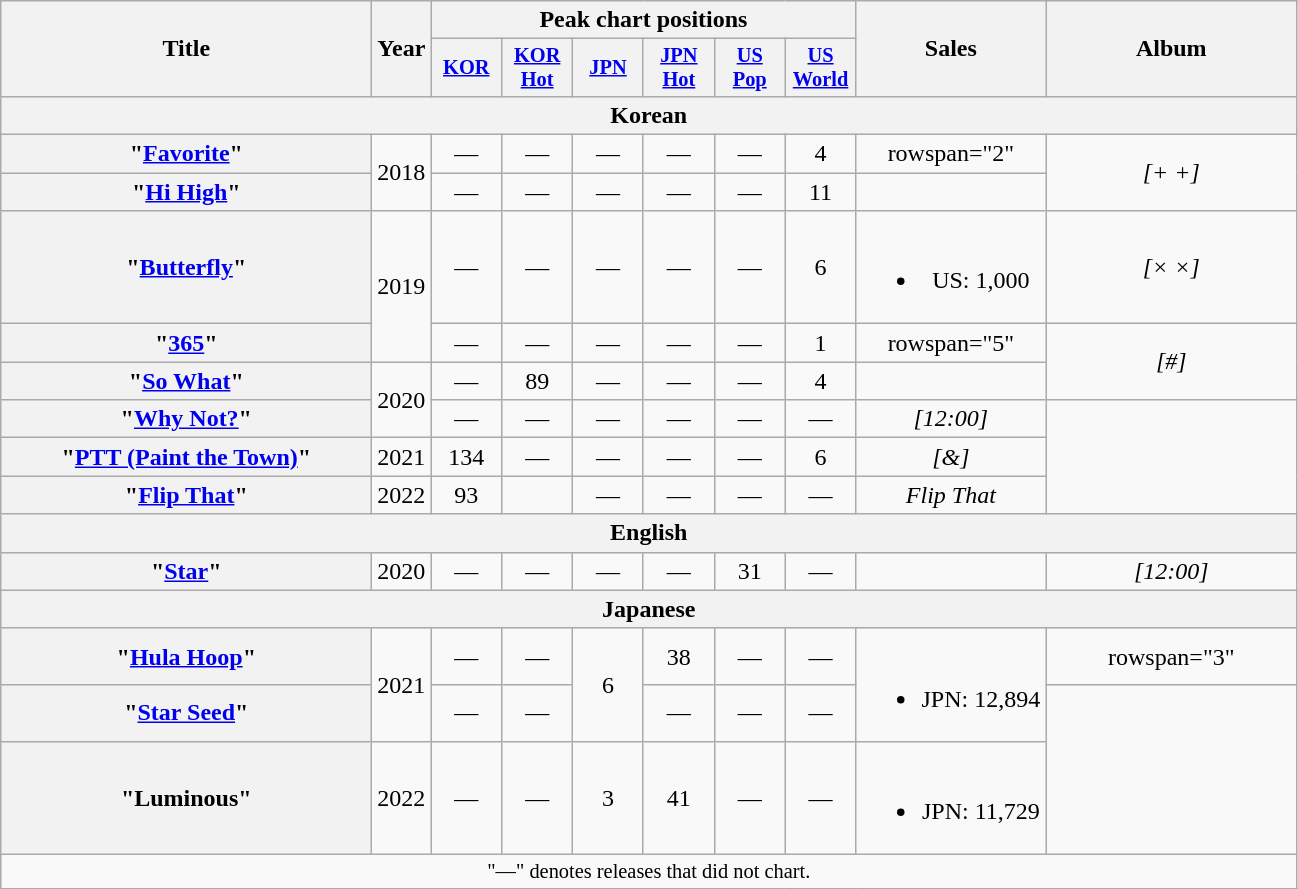<table class="wikitable plainrowheaders" style="text-align:center;">
<tr>
<th scope="col" rowspan="2" style="width:15em;">Title</th>
<th scope="col" rowspan="2" style="width:1em;">Year</th>
<th scope="col" colspan="6">Peak chart positions</th>
<th scope="col" rowspan="2">Sales</th>
<th scope="col" rowspan="2" style="width:10em;">Album</th>
</tr>
<tr>
<th scope="col" style="width:3em;font-size:85%;"><a href='#'>KOR</a><br></th>
<th scope="col" style="width:3em;font-size:85%;"><a href='#'>KOR<br>Hot</a><br></th>
<th scope="col" style="width:3em;font-size:85%;"><a href='#'>JPN</a><br></th>
<th scope="col" style="width:3em;font-size:85%;"><a href='#'>JPN<br>Hot</a><br></th>
<th scope="col" style="width:3em;font-size:85%;"><a href='#'>US<br>Pop</a><br></th>
<th scope="col" style="width:3em;font-size:85%;"><a href='#'>US<br>World</a><br></th>
</tr>
<tr>
<th colspan="10">Korean</th>
</tr>
<tr>
<th scope="row">"<a href='#'>Favorite</a>"</th>
<td rowspan="2">2018</td>
<td>—</td>
<td>—</td>
<td>—</td>
<td>—</td>
<td>—</td>
<td>4</td>
<td>rowspan="2" </td>
<td rowspan="2"><em>[+ +]</em></td>
</tr>
<tr>
<th scope="row">"<a href='#'>Hi High</a>"</th>
<td>—</td>
<td>—</td>
<td>—</td>
<td>—</td>
<td>—</td>
<td>11</td>
</tr>
<tr>
<th scope="row">"<a href='#'>Butterfly</a>"</th>
<td rowspan="2">2019</td>
<td>—</td>
<td>—</td>
<td>—</td>
<td>—</td>
<td>—</td>
<td>6</td>
<td><br><ul><li>US: 1,000</li></ul></td>
<td><em>[× ×]</em></td>
</tr>
<tr>
<th scope="row">"<a href='#'>365</a>"</th>
<td>—</td>
<td>—</td>
<td>—</td>
<td>—</td>
<td>—</td>
<td>1</td>
<td>rowspan="5" </td>
<td rowspan="2"><em>[#]</em></td>
</tr>
<tr>
<th scope="row">"<a href='#'>So What</a>"</th>
<td rowspan="2">2020</td>
<td>—</td>
<td>89</td>
<td>—</td>
<td>—</td>
<td>—</td>
<td>4</td>
</tr>
<tr>
<th scope="row">"<a href='#'>Why Not?</a>"</th>
<td>—</td>
<td>—</td>
<td>—</td>
<td>—</td>
<td>—</td>
<td>—</td>
<td><em>[12:00]</em></td>
</tr>
<tr>
<th scope="row">"<a href='#'>PTT (Paint the Town)</a>"</th>
<td>2021</td>
<td>134</td>
<td>—</td>
<td>—</td>
<td>—</td>
<td>—</td>
<td>6</td>
<td><em>[&]</em></td>
</tr>
<tr>
<th scope="row">"<a href='#'>Flip That</a>"</th>
<td>2022</td>
<td>93</td>
<td></td>
<td>—</td>
<td>—</td>
<td>—</td>
<td>—</td>
<td><em>Flip That</em></td>
</tr>
<tr>
<th colspan="10">English</th>
</tr>
<tr>
<th scope="row">"<a href='#'>Star</a>"</th>
<td>2020</td>
<td>—</td>
<td>—</td>
<td>—</td>
<td>—</td>
<td>31</td>
<td>—</td>
<td></td>
<td><em>[12:00]</em></td>
</tr>
<tr>
<th colspan="10">Japanese</th>
</tr>
<tr>
<th scope="row">"<a href='#'>Hula Hoop</a>"</th>
<td rowspan="2">2021</td>
<td>—</td>
<td>—</td>
<td rowspan="2">6</td>
<td>38</td>
<td>—</td>
<td>—</td>
<td rowspan="2"><br><ul><li>JPN: 12,894</li></ul></td>
<td>rowspan="3" </td>
</tr>
<tr>
<th scope="row">"<a href='#'>Star Seed</a>"</th>
<td>—</td>
<td>—</td>
<td>—</td>
<td>—</td>
<td>—</td>
</tr>
<tr>
<th scope="row">"Luminous"</th>
<td>2022</td>
<td>—</td>
<td>—</td>
<td>3</td>
<td>41</td>
<td>—</td>
<td>—</td>
<td><br><ul><li>JPN: 11,729</li></ul></td>
</tr>
<tr>
<td colspan="10" style="font-size:85%">"—" denotes releases that did not chart.</td>
</tr>
</table>
